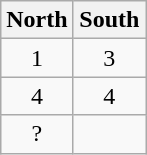<table class=wikitable style="float:left; margin-right:1.0em">
<tr>
<th width="50%">North</th>
<th>South</th>
</tr>
<tr align=center>
<td>1</td>
<td>3</td>
</tr>
<tr align=center>
<td>4</td>
<td>4</td>
</tr>
<tr align=center>
<td>?</td>
<td></td>
</tr>
</table>
